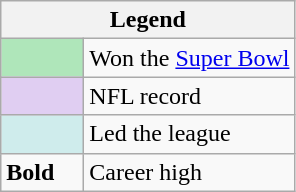<table class="wikitable">
<tr>
<th colspan="2">Legend</th>
</tr>
<tr>
<td style="background:#afe6ba; width:3em;"></td>
<td>Won the <a href='#'>Super Bowl</a></td>
</tr>
<tr>
<td style="background:#e0cef2; width:3em;"></td>
<td>NFL record</td>
</tr>
<tr>
<td style="background:#cfecec; width:3em;"></td>
<td>Led the league</td>
</tr>
<tr>
<td style="width:3em;"><strong>Bold</strong></td>
<td>Career high</td>
</tr>
</table>
